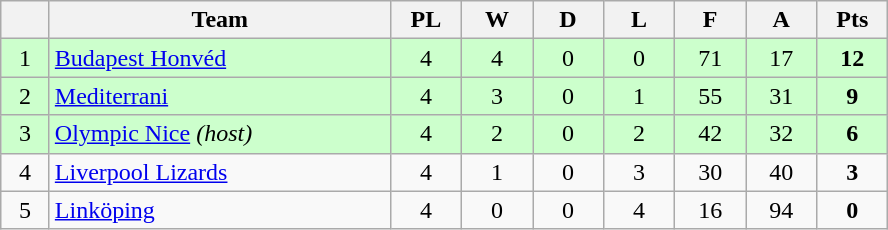<table class="wikitable" border="1" style="text-align:center">
<tr>
<th width=25></th>
<th width=220>Team</th>
<th width=40>PL</th>
<th width=40>W</th>
<th width=40>D</th>
<th width=40>L</th>
<th width=40>F</th>
<th width=40>A</th>
<th width=40>Pts</th>
</tr>
<tr style="background:#cfc;">
<td>1</td>
<td align=left> <a href='#'>Budapest Honvéd</a></td>
<td>4</td>
<td>4</td>
<td>0</td>
<td>0</td>
<td>71</td>
<td>17</td>
<td><strong>12</strong></td>
</tr>
<tr style="background:#cfc;">
<td>2</td>
<td align=left> <a href='#'>Mediterrani</a></td>
<td>4</td>
<td>3</td>
<td>0</td>
<td>1</td>
<td>55</td>
<td>31</td>
<td><strong>9</strong></td>
</tr>
<tr style="background:#cfc;">
<td>3</td>
<td align=left> <a href='#'>Olympic Nice</a> <em>(host)</em></td>
<td>4</td>
<td>2</td>
<td>0</td>
<td>2</td>
<td>42</td>
<td>32</td>
<td><strong>6</strong></td>
</tr>
<tr>
<td>4</td>
<td align=left> <a href='#'>Liverpool Lizards</a></td>
<td>4</td>
<td>1</td>
<td>0</td>
<td>3</td>
<td>30</td>
<td>40</td>
<td><strong>3</strong></td>
</tr>
<tr>
<td>5</td>
<td align=left> <a href='#'>Linköping</a></td>
<td>4</td>
<td>0</td>
<td>0</td>
<td>4</td>
<td>16</td>
<td>94</td>
<td><strong>0</strong></td>
</tr>
</table>
